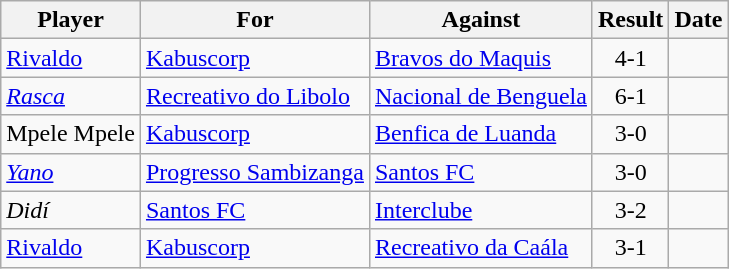<table class="wikitable sortable">
<tr>
<th>Player</th>
<th>For</th>
<th>Against</th>
<th style="text-align:center">Result</th>
<th>Date</th>
</tr>
<tr>
<td><a href='#'>Rivaldo</a></td>
<td><a href='#'>Kabuscorp</a></td>
<td><a href='#'>Bravos do Maquis</a></td>
<td align=center>4-1 </td>
<td></td>
</tr>
<tr>
<td><em><a href='#'>Rasca</a></em></td>
<td><a href='#'>Recreativo do Libolo</a></td>
<td><a href='#'>Nacional de Benguela</a></td>
<td align=center>6-1 </td>
<td></td>
</tr>
<tr>
<td>Mpele Mpele</td>
<td><a href='#'>Kabuscorp</a></td>
<td><a href='#'>Benfica de Luanda</a></td>
<td align=center>3-0 </td>
<td></td>
</tr>
<tr>
<td><a href='#'><em>Yano</em></a></td>
<td><a href='#'>Progresso Sambizanga</a></td>
<td><a href='#'>Santos FC</a></td>
<td align=center>3-0 </td>
<td></td>
</tr>
<tr>
<td><em>Didí</em></td>
<td><a href='#'>Santos FC</a></td>
<td><a href='#'>Interclube</a></td>
<td align=center>3-2 </td>
<td></td>
</tr>
<tr>
<td><a href='#'>Rivaldo</a></td>
<td><a href='#'>Kabuscorp</a></td>
<td><a href='#'>Recreativo da Caála</a></td>
<td align=center>3-1 </td>
<td></td>
</tr>
</table>
